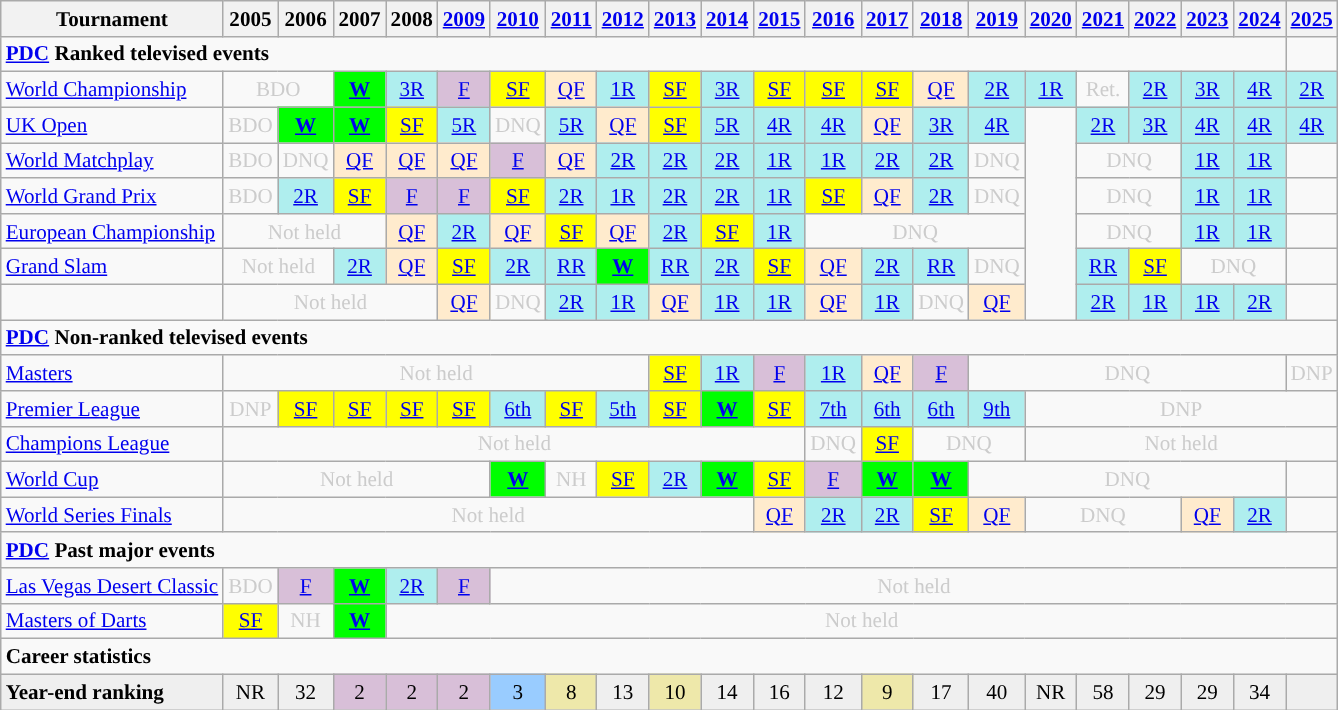<table class=wikitable style=text-align:center;font-size:88%>
<tr>
<th>Tournament</th>
<th>2005</th>
<th>2006</th>
<th>2007</th>
<th>2008</th>
<th><a href='#'>2009</a></th>
<th><a href='#'>2010</a></th>
<th colspan="2"><a href='#'>2011</a></th>
<th><a href='#'>2012</a></th>
<th><a href='#'>2013</a></th>
<th><a href='#'>2014</a></th>
<th><a href='#'>2015</a></th>
<th><a href='#'>2016</a></th>
<th><a href='#'>2017</a></th>
<th><a href='#'>2018</a></th>
<th><a href='#'>2019</a></th>
<th><a href='#'>2020</a></th>
<th><a href='#'>2021</a></th>
<th><a href='#'>2022</a></th>
<th><a href='#'>2023</a></th>
<th><a href='#'>2024</a></th>
<th><a href='#'>2025</a></th>
</tr>
<tr>
<td colspan="22" align="left"><strong><a href='#'>PDC</a> Ranked televised events</strong></td>
</tr>
<tr>
<td align=left><a href='#'>World Championship</a></td>
<td colspan="2" style="text-align:center; color:#ccc;">BDO</td>
<td style="text-align:center; background:lime;"><strong><a href='#'>W</a></strong></td>
<td style="text-align:center; background:#afeeee;"><a href='#'>3R</a></td>
<td style="text-align:center; background:thistle;"><a href='#'>F</a></td>
<td style="text-align:center; background:yellow;"><a href='#'>SF</a></td>
<td colspan="2" style="text-align:center; background:#ffebcd;"><a href='#'>QF</a></td>
<td style="text-align:center; background:#afeeee;"><a href='#'>1R</a></td>
<td style="text-align:center; background:yellow;"><a href='#'>SF</a></td>
<td style="text-align:center; background:#afeeee;"><a href='#'>3R</a></td>
<td style="text-align:center; background:yellow;"><a href='#'>SF</a></td>
<td style="text-align:center; background:yellow;"><a href='#'>SF</a></td>
<td style="text-align:center; background:yellow;"><a href='#'>SF</a></td>
<td style="text-align:center; background:#ffebcd;"><a href='#'>QF</a></td>
<td style="text-align:center; background:#afeeee;"><a href='#'>2R</a></td>
<td style="text-align:center; background:#afeeee;"><a href='#'>1R</a></td>
<td style="text-align:center; color:#ccc;">Ret.</td>
<td style="text-align:center; background:#afeeee;"><a href='#'>2R</a></td>
<td style="text-align:center; background:#afeeee;"><a href='#'>3R</a></td>
<td style="text-align:center; background:#afeeee;"><a href='#'>4R</a></td>
<td style="text-align:center; background:#afeeee;"><a href='#'>2R</a></td>
</tr>
<tr>
<td align=left><a href='#'>UK Open</a></td>
<td style="text-align:center; color:#ccc;">BDO</td>
<td style="text-align:center; background:lime;"><strong><a href='#'>W</a></strong></td>
<td style="text-align:center; background:lime;"><strong><a href='#'>W</a></strong></td>
<td style="text-align:center; background:yellow;"><a href='#'>SF</a></td>
<td style="text-align:center; background:#afeeee;"><a href='#'>5R</a></td>
<td style="text-align:center; color:#ccc;">DNQ</td>
<td colspan="2" style="text-align:center; background:#afeeee;"><a href='#'>5R</a></td>
<td style="text-align:center; background:#ffebcd;"><a href='#'>QF</a></td>
<td style="text-align:center; background:yellow;"><a href='#'>SF</a></td>
<td style="text-align:center; background:#afeeee;"><a href='#'>5R</a></td>
<td style="text-align:center; background:#afeeee;"><a href='#'>4R</a></td>
<td style="text-align:center; background:#afeeee;"><a href='#'>4R</a></td>
<td style="text-align:center; background:#ffebcd;"><a href='#'>QF</a></td>
<td style="text-align:center; background:#afeeee;"><a href='#'>3R</a></td>
<td style="text-align:center; background:#afeeee;"><a href='#'>4R</a></td>
<td rowspan=6 style="text-align:center;"></td>
<td style="text-align:center; background:#afeeee;"><a href='#'>2R</a></td>
<td style="text-align:center; background:#afeeee;"><a href='#'>3R</a></td>
<td style="text-align:center; background:#afeeee;"><a href='#'>4R</a></td>
<td style="text-align:center; background:#afeeee;"><a href='#'>4R</a></td>
<td style="text-align:center; background:#afeeee;"><a href='#'>4R</a></td>
</tr>
<tr>
<td align=left><a href='#'>World Matchplay</a></td>
<td style="text-align:center; color:#ccc;">BDO</td>
<td style="text-align:center; color:#ccc;">DNQ</td>
<td style="text-align:center; background:#ffebcd;"><a href='#'>QF</a></td>
<td style="text-align:center; background:#ffebcd;"><a href='#'>QF</a></td>
<td style="text-align:center; background:#ffebcd;"><a href='#'>QF</a></td>
<td style="text-align:center; background:thistle;"><a href='#'>F</a></td>
<td colspan="2" style="text-align:center; background:#ffebcd;"><a href='#'>QF</a></td>
<td style="text-align:center; background:#afeeee;"><a href='#'>2R</a></td>
<td style="text-align:center; background:#afeeee;"><a href='#'>2R</a></td>
<td style="text-align:center; background:#afeeee;"><a href='#'>2R</a></td>
<td style="text-align:center; background:#afeeee;"><a href='#'>1R</a></td>
<td style="text-align:center; background:#afeeee;"><a href='#'>1R</a></td>
<td style="text-align:center; background:#afeeee;"><a href='#'>2R</a></td>
<td style="text-align:center; background:#afeeee;"><a href='#'>2R</a></td>
<td colspan="1" style="text-align:center; color:#ccc;">DNQ</td>
<td colspan="2" style="text-align:center; color:#ccc;">DNQ</td>
<td style="text-align:center; background:#afeeee;"><a href='#'>1R</a></td>
<td style="text-align:center; background:#afeeee;"><a href='#'>1R</a></td>
<td></td>
</tr>
<tr>
<td align=left><a href='#'>World Grand Prix</a></td>
<td style="text-align:center; color:#ccc;">BDO</td>
<td style="text-align:center; background:#afeeee;"><a href='#'>2R</a></td>
<td style="text-align:center; background:yellow;"><a href='#'>SF</a></td>
<td style="text-align:center; background:thistle;"><a href='#'>F</a></td>
<td style="text-align:center; background:thistle;"><a href='#'>F</a></td>
<td style="text-align:center; background:yellow;"><a href='#'>SF</a></td>
<td colspan="2" style="text-align:center; background:#afeeee;"><a href='#'>2R</a></td>
<td style="text-align:center; background:#afeeee;"><a href='#'>1R</a></td>
<td style="text-align:center; background:#afeeee;"><a href='#'>2R</a></td>
<td style="text-align:center; background:#afeeee;"><a href='#'>2R</a></td>
<td style="text-align:center; background:#afeeee;"><a href='#'>1R</a></td>
<td style="text-align:center; background:yellow;"><a href='#'>SF</a></td>
<td style="text-align:center; background:#ffebcd;"><a href='#'>QF</a></td>
<td style="text-align:center; background:#afeeee;"><a href='#'>2R</a></td>
<td style="text-align:center; color:#ccc;">DNQ</td>
<td colspan=2; style="text-align:center; color:#ccc;">DNQ</td>
<td style="text-align:center; background:#afeeee;"><a href='#'>1R</a></td>
<td style="text-align:center; background:#afeeee;"><a href='#'>1R</a></td>
<td></td>
</tr>
<tr>
<td align=left><a href='#'>European Championship</a></td>
<td colspan="3" style="text-align:center; color:#ccc;">Not held</td>
<td style="text-align:center; background:#ffebcd;"><a href='#'>QF</a></td>
<td style="text-align:center; background:#afeeee;"><a href='#'>2R</a></td>
<td style="text-align:center; background:#ffebcd;"><a href='#'>QF</a></td>
<td colspan="2" style="text-align:center; background:yellow;"><a href='#'>SF</a></td>
<td style="text-align:center; background:#ffebcd;"><a href='#'>QF</a></td>
<td style="text-align:center; background:#afeeee;"><a href='#'>2R</a></td>
<td style="text-align:center; background:yellow;"><a href='#'>SF</a></td>
<td style="text-align:center; background:#afeeee;"><a href='#'>1R</a></td>
<td colspan="4" style="text-align:center; color:#ccc;">DNQ</td>
<td colspan="2" style="text-align:center; color:#ccc;">DNQ</td>
<td style="text-align:center; background:#afeeee;"><a href='#'>1R</a></td>
<td style="text-align:center; background:#afeeee;"><a href='#'>1R</a></td>
<td></td>
</tr>
<tr>
<td align=left><a href='#'>Grand Slam</a></td>
<td colspan="2" style="text-align:center; color:#ccc;">Not held</td>
<td style="text-align:center; background:#afeeee;"><a href='#'>2R</a></td>
<td style="text-align:center; background:#ffebcd;"><a href='#'>QF</a></td>
<td style="text-align:center; background:yellow;"><a href='#'>SF</a></td>
<td style="text-align:center; background:#afeeee;"><a href='#'>2R</a></td>
<td colspan="2" style="text-align:center; background:#afeeee;"><a href='#'>RR</a></td>
<td style="text-align:center; background:lime;"><strong><a href='#'>W</a></strong></td>
<td style="text-align:center; background:#afeeee;"><a href='#'>RR</a></td>
<td style="text-align:center; background:#afeeee;"><a href='#'>2R</a></td>
<td style="text-align:center; background:yellow;"><a href='#'>SF</a></td>
<td style="text-align:center; background:#ffebcd;"><a href='#'>QF</a></td>
<td style="text-align:center; background:#afeeee;"><a href='#'>2R</a></td>
<td style="text-align:center; background:#afeeee;"><a href='#'>RR</a></td>
<td style="text-align:center; color:#ccc;">DNQ</td>
<td style="text-align:center; background:#afeeee;"><a href='#'>RR</a></td>
<td style="text-align:center; background:yellow;"><a href='#'>SF</a></td>
<td colspan="2" style="text-align:center; color:#ccc;">DNQ</td>
<td></td>
</tr>
<tr>
<td align=left></td>
<td colspan="4" style="text-align:center; color:#ccc;">Not held</td>
<td style="text-align:center; background:#ffebcd;"><a href='#'>QF</a></td>
<td colspan="2" style="text-align:center; color:#ccc;">DNQ</td>
<td style="text-align:center; background:#afeeee;"><a href='#'>2R</a></td>
<td style="text-align:center; background:#afeeee;"><a href='#'>1R</a></td>
<td style="text-align:center; background:#ffebcd;"><a href='#'>QF</a></td>
<td style="text-align:center; background:#afeeee;"><a href='#'>1R</a></td>
<td style="text-align:center; background:#afeeee;"><a href='#'>1R</a></td>
<td style="text-align:center; background:#ffebcd;"><a href='#'>QF</a></td>
<td style="text-align:center; background:#afeeee;"><a href='#'>1R</a></td>
<td style="text-align:center; color:#ccc;">DNQ</td>
<td style="text-align:center; background:#ffebcd;"><a href='#'>QF</a></td>
<td style="text-align:center; background:#afeeee;"><a href='#'>2R</a></td>
<td style="text-align:center; background:#afeeee;"><a href='#'>1R</a></td>
<td style="text-align:center; background:#afeeee;"><a href='#'>1R</a></td>
<td style="text-align:center; background:#afeeee;"><a href='#'>2R</a></td>
<td></td>
</tr>
<tr>
<td colspan="25" align="left"><strong><a href='#'>PDC</a> Non-ranked televised events</strong></td>
</tr>
<tr>
<td align=left><a href='#'>Masters</a></td>
<td colspan="9" style="text-align:center; color:#ccc;">Not held</td>
<td style="text-align:center; background:yellow;"><a href='#'>SF</a></td>
<td style="text-align:center; background:#afeeee;"><a href='#'>1R</a></td>
<td style="text-align:center; background:thistle;"><a href='#'>F</a></td>
<td style="text-align:center; background:#afeeee;"><a href='#'>1R</a></td>
<td style="text-align:center; background:#ffebcd;"><a href='#'>QF</a></td>
<td style="text-align:center; background:thistle;"><a href='#'>F</a></td>
<td colspan="6" style="text-align:center; color:#ccc;">DNQ</td>
<td style="text-align:center; color:#ccc;">DNP</td>
</tr>
<tr>
<td align=left><a href='#'>Premier League</a></td>
<td style="text-align:center; color:#ccc;">DNP</td>
<td style="text-align:center; background:yellow;"><a href='#'>SF</a></td>
<td style="text-align:center; background:yellow;"><a href='#'>SF</a></td>
<td style="text-align:center; background:yellow;"><a href='#'>SF</a></td>
<td style="text-align:center; background:yellow;"><a href='#'>SF</a></td>
<td style="text-align:center; background:#afeeee;"><a href='#'>6th</a></td>
<td colspan="2" style="text-align:center; background:yellow;"><a href='#'>SF</a></td>
<td style="text-align:center; background:#afeeee;"><a href='#'>5th</a></td>
<td style="text-align:center; background:yellow;"><a href='#'>SF</a></td>
<td style="text-align:center; background:lime;"><strong><a href='#'>W</a></strong></td>
<td style="text-align:center; background:yellow;"><a href='#'>SF</a></td>
<td style="text-align:center; background:#afeeee;"><a href='#'>7th</a></td>
<td style="text-align:center; background:#afeeee;"><a href='#'>6th</a></td>
<td style="text-align:center; background:#afeeee;"><a href='#'>6th</a></td>
<td style="text-align:center; background:#afeeee;"><a href='#'>9th</a></td>
<td colspan="6" style="text-align:center; color:#ccc;">DNP</td>
</tr>
<tr>
<td align=left><a href='#'>Champions League</a></td>
<td colspan="12" style="text-align:center; color:#ccc;">Not held</td>
<td style="text-align:center; color:#ccc;">DNQ</td>
<td style="text-align:center; background:yellow;"><a href='#'>SF</a></td>
<td colspan="2" style="text-align:center; color:#ccc;">DNQ</td>
<td colspan="6" style="text-align:center; color:#ccc;">Not held</td>
</tr>
<tr>
<td align=left><a href='#'>World Cup</a></td>
<td colspan="5" style="text-align:center; color:#ccc;">Not held</td>
<td style="text-align:center; background:lime;"><strong><a href='#'>W</a></strong></td>
<td colspan="2" style="text-align:center; color:#ccc;">NH</td>
<td style="text-align:center; background:yellow;"><a href='#'>SF</a></td>
<td style="text-align:center; background:#afeeee;"><a href='#'>2R</a></td>
<td style="text-align:center; background:lime;"><strong><a href='#'>W</a></strong></td>
<td style="text-align:center; background:yellow;"><a href='#'>SF</a></td>
<td style="text-align:center; background:thistle;"><a href='#'>F</a></td>
<td style="text-align:center; background:lime;"><strong><a href='#'>W</a></strong></td>
<td style="text-align:center; background:lime;"><strong><a href='#'>W</a></strong></td>
<td colspan="6" style="text-align:center; color:#ccc;">DNQ</td>
<td></td>
</tr>
<tr>
<td align=left><a href='#'>World Series Finals</a></td>
<td colspan="11" style="text-align:center; color:#ccc;">Not held</td>
<td style="text-align:center; background:#ffebcd;"><a href='#'>QF</a></td>
<td style="text-align:center; background:#afeeee;"><a href='#'>2R</a></td>
<td style="text-align:center; background:#afeeee;"><a href='#'>2R</a></td>
<td style="text-align:center; background:yellow;"><a href='#'>SF</a></td>
<td style="text-align:center; background:#ffebcd;"><a href='#'>QF</a></td>
<td colspan="3" style="text-align:center; color:#ccc;">DNQ</td>
<td style="text-align:center; background:#ffebcd;"><a href='#'>QF</a></td>
<td style="text-align:center; background:#afeeee;"><a href='#'>2R</a></td>
<td></td>
</tr>
<tr>
<td colspan="25" align="left"><strong><a href='#'>PDC</a> Past major events</strong></td>
</tr>
<tr>
<td align=left><a href='#'>Las Vegas Desert Classic</a></td>
<td style="text-align:center; color:#ccc;">BDO</td>
<td style="text-align:center; background:thistle;"><a href='#'>F</a></td>
<td style="text-align:center; background:lime;"><strong><a href='#'>W</a></strong></td>
<td style="text-align:center; background:#afeeee;"><a href='#'>2R</a></td>
<td style="text-align:center; background:thistle;"><a href='#'>F</a></td>
<td colspan="17" style="text-align:center; color:#ccc;">Not held</td>
</tr>
<tr>
<td align=left><a href='#'>Masters of Darts</a></td>
<td style="text-align:center; background:yellow;"><a href='#'>SF</a></td>
<td style="text-align:center; color:#ccc;">NH</td>
<td style="text-align:center; background:lime;"><strong><a href='#'>W</a></strong></td>
<td colspan="19" style="text-align:center; color:#ccc;">Not held</td>
</tr>
<tr>
<td colspan="28" align="left"><strong>Career statistics</strong></td>
</tr>
<tr bgcolor="efefef">
<td align="left"><strong>Year-end ranking</strong></td>
<td style="text-align:center;">NR</td>
<td style="text-align:center;">32</td>
<td style="text-align:center; background:thistle;">2</td>
<td style="text-align:center; background:thistle;">2</td>
<td style="text-align:center; background:thistle;">2</td>
<td style="text-align:center; background:#99ccff;">3</td>
<td colspan="2" style="text-align:center; background:#eee8aa;">8</td>
<td style="text-align:center;">13</td>
<td style="text-align:center; background:#eee8aa;">10</td>
<td style="text-align:center;">14</td>
<td style="text-align:center;">16</td>
<td style="text-align:center;">12</td>
<td style="text-align:center; background:#eee8aa;">9</td>
<td style="text-align:center;">17</td>
<td style="text-align:center;">40</td>
<td style="text-align:center;">NR</td>
<td style="text-align:center;">58</td>
<td style="text-align:center;">29</td>
<td style="text-align:center;">29</td>
<td style="text-align:center;">34</td>
<td></td>
</tr>
</table>
